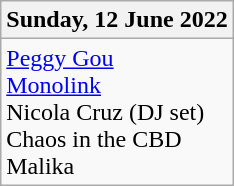<table class="wikitable">
<tr>
<th>Sunday, 12 June 2022</th>
</tr>
<tr valign="top">
<td><a href='#'>Peggy Gou</a><br><a href='#'>Monolink</a><br>Nicola Cruz (DJ set)<br>Chaos in the CBD<br>Malika</td>
</tr>
</table>
